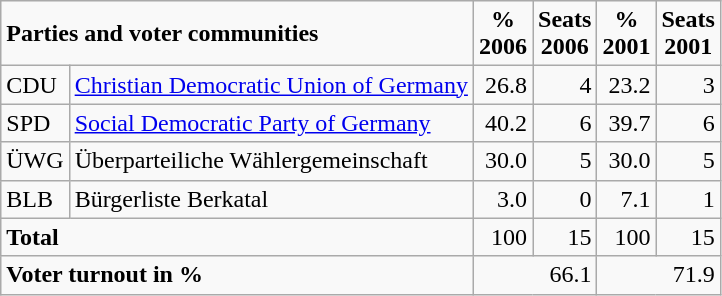<table class="wikitable">
<tr --  class="hintergrundfarbe5">
<td colspan="2"><strong>Parties and voter communities</strong></td>
<td align="center"><strong>%<br>2006</strong></td>
<td align="center"><strong>Seats<br>2006</strong></td>
<td align="center"><strong>%<br>2001</strong></td>
<td align="center"><strong>Seats<br>2001</strong></td>
</tr>
<tr --->
<td>CDU</td>
<td><a href='#'>Christian Democratic Union of Germany</a></td>
<td align="right">26.8</td>
<td align="right">4</td>
<td align="right">23.2</td>
<td align="right">3</td>
</tr>
<tr --->
<td>SPD</td>
<td><a href='#'>Social Democratic Party of Germany</a></td>
<td align="right">40.2</td>
<td align="right">6</td>
<td align="right">39.7</td>
<td align="right">6</td>
</tr>
<tr --->
<td>ÜWG</td>
<td>Überparteiliche Wählergemeinschaft</td>
<td align="right">30.0</td>
<td align="right">5</td>
<td align="right">30.0</td>
<td align="right">5</td>
</tr>
<tr --->
<td>BLB</td>
<td>Bürgerliste Berkatal</td>
<td align="right">3.0</td>
<td align="right">0</td>
<td align="right">7.1</td>
<td align="right">1</td>
</tr>
<tr -- class="hintergrundfarbe5">
<td colspan="2"><strong>Total</strong></td>
<td align="right">100</td>
<td align="right">15</td>
<td align="right">100</td>
<td align="right">15</td>
</tr>
<tr -- class="hintergrundfarbe5">
<td colspan="2"><strong>Voter turnout in %</strong></td>
<td colspan="2" align="right">66.1</td>
<td colspan="2" align="right">71.9</td>
</tr>
</table>
